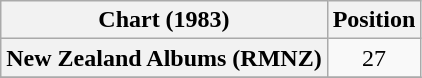<table class="wikitable sortable plainrowheaders" style="text-align:center">
<tr>
<th scope="col">Chart (1983)</th>
<th scope="col">Position</th>
</tr>
<tr>
<th scope="row">New Zealand Albums (RMNZ)</th>
<td>27</td>
</tr>
<tr>
</tr>
</table>
